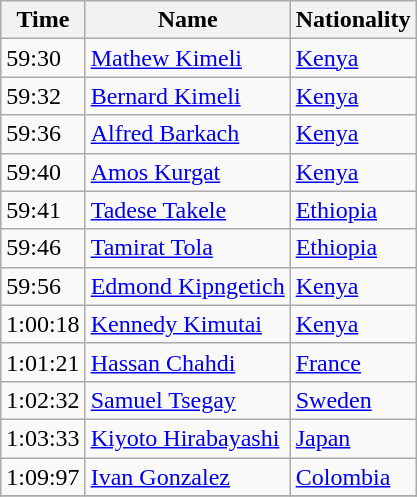<table class="wikitable mw-collapsible mw-collapsed">
<tr>
<th>Time</th>
<th>Name</th>
<th>Nationality</th>
</tr>
<tr>
<td>59:30</td>
<td><a href='#'>Mathew Kimeli</a></td>
<td><a href='#'>Kenya</a></td>
</tr>
<tr>
<td>59:32</td>
<td><a href='#'>Bernard Kimeli</a></td>
<td><a href='#'>Kenya</a></td>
</tr>
<tr>
<td>59:36</td>
<td><a href='#'>Alfred Barkach</a></td>
<td><a href='#'>Kenya</a></td>
</tr>
<tr>
<td>59:40</td>
<td><a href='#'>Amos Kurgat</a></td>
<td><a href='#'>Kenya</a></td>
</tr>
<tr>
<td>59:41</td>
<td><a href='#'>Tadese Takele</a></td>
<td><a href='#'>Ethiopia</a></td>
</tr>
<tr>
<td>59:46</td>
<td><a href='#'>Tamirat Tola</a></td>
<td><a href='#'>Ethiopia</a></td>
</tr>
<tr>
<td>59:56</td>
<td><a href='#'>Edmond Kipngetich</a></td>
<td><a href='#'>Kenya</a></td>
</tr>
<tr>
<td>1:00:18</td>
<td><a href='#'>Kennedy Kimutai</a></td>
<td><a href='#'>Kenya</a></td>
</tr>
<tr>
<td>1:01:21</td>
<td><a href='#'>Hassan Chahdi</a></td>
<td><a href='#'>France</a></td>
</tr>
<tr>
<td>1:02:32</td>
<td><a href='#'>Samuel Tsegay</a></td>
<td><a href='#'>Sweden</a></td>
</tr>
<tr>
<td>1:03:33</td>
<td><a href='#'>Kiyoto Hirabayashi</a></td>
<td><a href='#'>Japan</a></td>
</tr>
<tr>
<td>1:09:97</td>
<td><a href='#'> Ivan Gonzalez</a></td>
<td><a href='#'>Colombia</a></td>
</tr>
<tr>
</tr>
</table>
